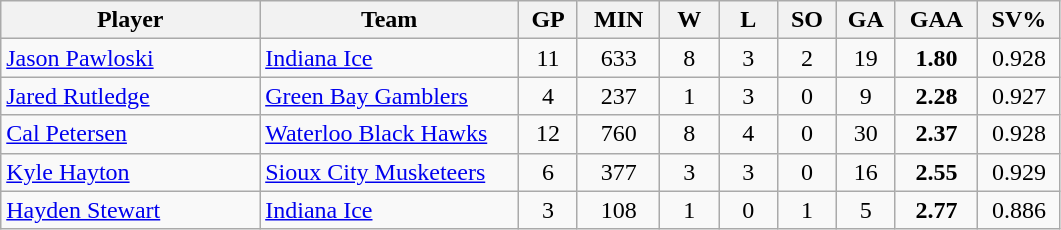<table class="wikitable" style="text-align:center">
<tr>
<th bgcolor="#DDDDFF" width="22%">Player</th>
<th bgcolor="#DDDDFF" width="22%">Team</th>
<th bgcolor="#DDDDFF" width="5%">GP</th>
<th bgcolor="#DDDDFF" width="7%">MIN</th>
<th bgcolor="#DDDDFF" width="5%">W</th>
<th bgcolor="#DDDDFF" width="5%">L</th>
<th bgcolor="#DDDDFF" width="5%">SO</th>
<th bgcolor="#DDDDFF" width="5%">GA</th>
<th bgcolor="#DDDDFF" width="7%">GAA</th>
<th bgcolor="#DDDDFF" width="7%">SV%</th>
</tr>
<tr>
<td align=left><a href='#'>Jason Pawloski</a></td>
<td align=left><a href='#'>Indiana Ice</a></td>
<td>11</td>
<td>633</td>
<td>8</td>
<td>3</td>
<td>2</td>
<td>19</td>
<td><strong>1.80</strong></td>
<td>0.928</td>
</tr>
<tr>
<td align=left><a href='#'>Jared Rutledge</a></td>
<td align=left><a href='#'>Green Bay Gamblers</a></td>
<td>4</td>
<td>237</td>
<td>1</td>
<td>3</td>
<td>0</td>
<td>9</td>
<td><strong>2.28</strong></td>
<td>0.927</td>
</tr>
<tr>
<td align=left><a href='#'>Cal Petersen</a></td>
<td align=left><a href='#'>Waterloo Black Hawks</a></td>
<td>12</td>
<td>760</td>
<td>8</td>
<td>4</td>
<td>0</td>
<td>30</td>
<td><strong>2.37</strong></td>
<td>0.928</td>
</tr>
<tr>
<td align=left><a href='#'>Kyle Hayton</a></td>
<td align=left><a href='#'>Sioux City Musketeers</a></td>
<td>6</td>
<td>377</td>
<td>3</td>
<td>3</td>
<td>0</td>
<td>16</td>
<td><strong>2.55</strong></td>
<td>0.929</td>
</tr>
<tr>
<td align=left><a href='#'>Hayden Stewart</a></td>
<td align=left><a href='#'>Indiana Ice</a></td>
<td>3</td>
<td>108</td>
<td>1</td>
<td>0</td>
<td>1</td>
<td>5</td>
<td><strong>2.77</strong></td>
<td>0.886</td>
</tr>
</table>
